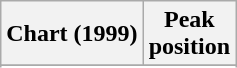<table class="wikitable sortable plainrowheaders" style="text-align:center">
<tr>
<th scope="col">Chart (1999)</th>
<th scope="col">Peak<br>position</th>
</tr>
<tr>
</tr>
<tr>
</tr>
<tr>
</tr>
<tr>
</tr>
</table>
